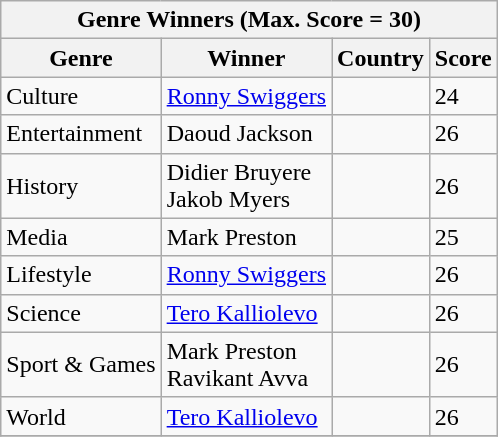<table class="wikitable">
<tr>
<th colspan="4">Genre Winners (Max. Score = 30)</th>
</tr>
<tr>
<th>Genre</th>
<th>Winner</th>
<th>Country</th>
<th>Score</th>
</tr>
<tr>
<td>Culture</td>
<td><a href='#'>Ronny Swiggers</a></td>
<td></td>
<td>24</td>
</tr>
<tr>
<td>Entertainment</td>
<td>Daoud Jackson</td>
<td></td>
<td>26</td>
</tr>
<tr>
<td>History</td>
<td>Didier Bruyere<br>Jakob Myers</td>
<td><br></td>
<td>26</td>
</tr>
<tr>
<td>Media</td>
<td>Mark Preston</td>
<td></td>
<td>25</td>
</tr>
<tr>
<td>Lifestyle</td>
<td><a href='#'>Ronny Swiggers</a></td>
<td></td>
<td>26</td>
</tr>
<tr>
<td>Science</td>
<td><a href='#'>Tero Kalliolevo</a></td>
<td></td>
<td>26</td>
</tr>
<tr>
<td>Sport & Games</td>
<td>Mark Preston<br>Ravikant Avva</td>
<td><br></td>
<td>26</td>
</tr>
<tr>
<td>World</td>
<td><a href='#'>Tero Kalliolevo</a></td>
<td></td>
<td>26</td>
</tr>
<tr>
</tr>
</table>
